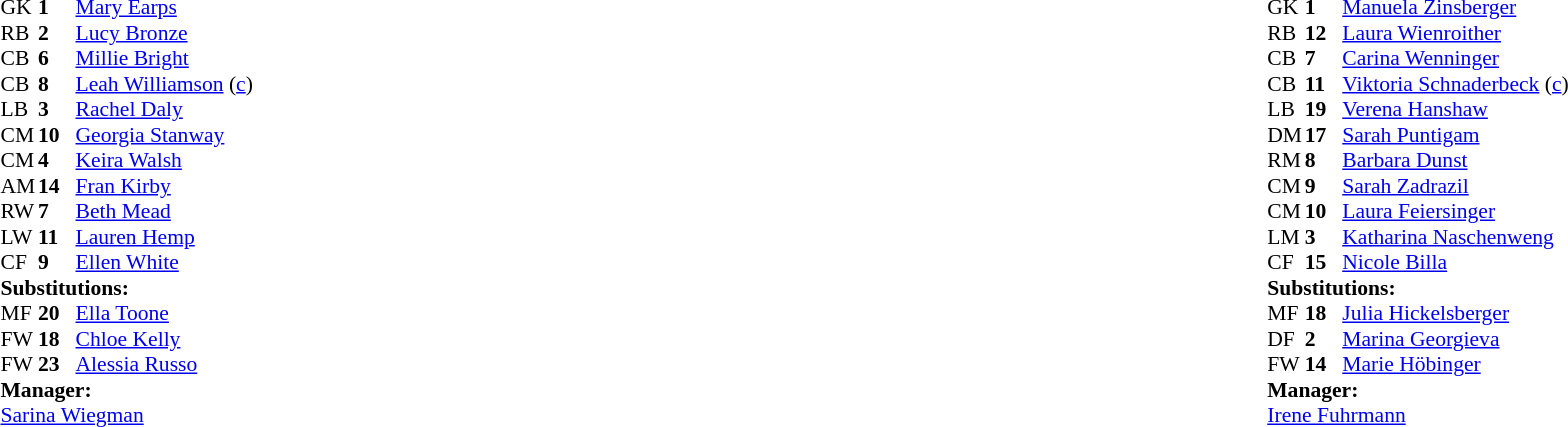<table width="100%">
<tr>
<td valign="top" width="40%"><br><table style="font-size:90%" cellspacing="0" cellpadding="0">
<tr>
<th width=25></th>
<th width=25></th>
</tr>
<tr>
<td>GK</td>
<td><strong>1</strong></td>
<td><a href='#'>Mary Earps</a></td>
</tr>
<tr>
<td>RB</td>
<td><strong>2</strong></td>
<td><a href='#'>Lucy Bronze</a></td>
</tr>
<tr>
<td>CB</td>
<td><strong>6</strong></td>
<td><a href='#'>Millie Bright</a></td>
</tr>
<tr>
<td>CB</td>
<td><strong>8</strong></td>
<td><a href='#'>Leah Williamson</a> (<a href='#'>c</a>)</td>
</tr>
<tr>
<td>LB</td>
<td><strong>3</strong></td>
<td><a href='#'>Rachel Daly</a></td>
</tr>
<tr>
<td>CM</td>
<td><strong>10</strong></td>
<td><a href='#'>Georgia Stanway</a></td>
</tr>
<tr>
<td>CM</td>
<td><strong>4</strong></td>
<td><a href='#'>Keira Walsh</a></td>
</tr>
<tr>
<td>AM</td>
<td><strong>14</strong></td>
<td><a href='#'>Fran Kirby</a></td>
<td></td>
<td></td>
</tr>
<tr>
<td>RW</td>
<td><strong>7</strong></td>
<td><a href='#'>Beth Mead</a></td>
<td></td>
<td></td>
</tr>
<tr>
<td>LW</td>
<td><strong>11</strong></td>
<td><a href='#'>Lauren Hemp</a></td>
</tr>
<tr>
<td>CF</td>
<td><strong>9</strong></td>
<td><a href='#'>Ellen White</a></td>
<td></td>
<td></td>
</tr>
<tr>
<td colspan=3><strong>Substitutions:</strong></td>
</tr>
<tr>
<td>MF</td>
<td><strong>20</strong></td>
<td><a href='#'>Ella Toone</a></td>
<td></td>
<td></td>
</tr>
<tr>
<td>FW</td>
<td><strong>18</strong></td>
<td><a href='#'>Chloe Kelly</a></td>
<td></td>
<td></td>
</tr>
<tr>
<td>FW</td>
<td><strong>23</strong></td>
<td><a href='#'>Alessia Russo</a></td>
<td></td>
<td></td>
</tr>
<tr>
<td colspan=3><strong>Manager:</strong></td>
</tr>
<tr>
<td colspan=3> <a href='#'>Sarina Wiegman</a></td>
</tr>
</table>
</td>
<td valign="top"></td>
<td valign="top" width="50%"><br><table style="font-size:90%; margin:auto" cellspacing="0" cellpadding="0">
<tr>
<th width=25></th>
<th width=25></th>
</tr>
<tr>
<td>GK</td>
<td><strong>1</strong></td>
<td><a href='#'>Manuela Zinsberger</a></td>
</tr>
<tr>
<td>RB</td>
<td><strong>12</strong></td>
<td><a href='#'>Laura Wienroither</a></td>
</tr>
<tr>
<td>CB</td>
<td><strong>7</strong></td>
<td><a href='#'>Carina Wenninger</a></td>
</tr>
<tr>
<td>CB</td>
<td><strong>11</strong></td>
<td><a href='#'>Viktoria Schnaderbeck</a> (<a href='#'>c</a>)</td>
<td></td>
<td></td>
</tr>
<tr>
<td>LB</td>
<td><strong>19</strong></td>
<td><a href='#'>Verena Hanshaw</a></td>
</tr>
<tr>
<td>DM</td>
<td><strong>17</strong></td>
<td><a href='#'>Sarah Puntigam</a></td>
</tr>
<tr>
<td>RM</td>
<td><strong>8</strong></td>
<td><a href='#'>Barbara Dunst</a></td>
</tr>
<tr>
<td>CM</td>
<td><strong>9</strong></td>
<td><a href='#'>Sarah Zadrazil</a></td>
</tr>
<tr>
<td>CM</td>
<td><strong>10</strong></td>
<td><a href='#'>Laura Feiersinger</a></td>
<td></td>
<td></td>
</tr>
<tr>
<td>LM</td>
<td><strong>3</strong></td>
<td><a href='#'>Katharina Naschenweng</a></td>
<td></td>
<td></td>
</tr>
<tr>
<td>CF</td>
<td><strong>15</strong></td>
<td><a href='#'>Nicole Billa</a></td>
</tr>
<tr>
<td colspan=3><strong>Substitutions:</strong></td>
</tr>
<tr>
<td>MF</td>
<td><strong>18</strong></td>
<td><a href='#'>Julia Hickelsberger</a></td>
<td></td>
<td></td>
</tr>
<tr>
<td>DF</td>
<td><strong>2</strong></td>
<td><a href='#'>Marina Georgieva</a></td>
<td></td>
<td></td>
</tr>
<tr>
<td>FW</td>
<td><strong>14</strong></td>
<td><a href='#'>Marie Höbinger</a></td>
<td></td>
<td></td>
</tr>
<tr>
<td colspan=3><strong>Manager:</strong></td>
</tr>
<tr>
<td colspan=3><a href='#'>Irene Fuhrmann</a></td>
</tr>
</table>
</td>
</tr>
</table>
